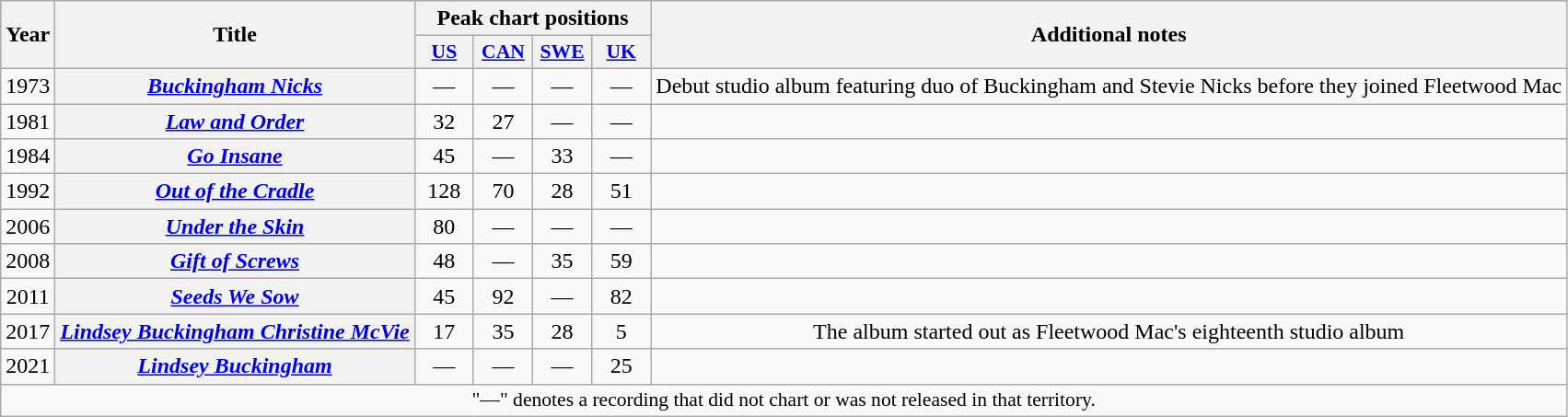<table class="wikitable plainrowheaders" style="text-align:center;">
<tr>
<th scope="col" rowspan="2">Year</th>
<th scope="col" rowspan="2">Title</th>
<th scope="col" colspan="4">Peak chart positions</th>
<th scope="col" rowspan="2">Additional notes</th>
</tr>
<tr>
<th scope="col" style="width:2.5em;font-size:90%;"><a href='#'>US</a><br></th>
<th scope="col" style="width:2.5em;font-size:90%;"><a href='#'>CAN</a><br></th>
<th scope="col" style="width:2.5em;font-size:90%;"><a href='#'>SWE</a><br></th>
<th scope="col" style="width:2.5em;font-size:90%;"><a href='#'>UK</a><br></th>
</tr>
<tr>
<td>1973</td>
<th scope="row"><em><a href='#'>Buckingham Nicks</a></em></th>
<td>—</td>
<td>—</td>
<td>—</td>
<td>—</td>
<td>Debut studio album featuring duo of Buckingham and Stevie Nicks before they joined Fleetwood Mac</td>
</tr>
<tr>
<td>1981</td>
<th scope="row"><em><a href='#'>Law and Order</a></em></th>
<td>32</td>
<td>27</td>
<td>—</td>
<td>—</td>
<td></td>
</tr>
<tr>
<td>1984</td>
<th scope="row"><em><a href='#'>Go Insane</a></em></th>
<td>45</td>
<td>—</td>
<td>33</td>
<td>—</td>
<td></td>
</tr>
<tr>
<td>1992</td>
<th scope="row"><em><a href='#'>Out of the Cradle</a></em></th>
<td>128</td>
<td>70</td>
<td>28</td>
<td>51</td>
<td></td>
</tr>
<tr>
<td>2006</td>
<th scope="row"><em><a href='#'>Under the Skin</a></em></th>
<td>80</td>
<td>—</td>
<td>—</td>
<td>—</td>
<td></td>
</tr>
<tr>
<td>2008</td>
<th scope="row"><em><a href='#'>Gift of Screws</a></em></th>
<td>48</td>
<td>—</td>
<td>35</td>
<td>59</td>
<td></td>
</tr>
<tr>
<td>2011</td>
<th scope="row"><em><a href='#'>Seeds We Sow</a></em></th>
<td>45</td>
<td>92</td>
<td>—</td>
<td>82</td>
<td></td>
</tr>
<tr>
<td>2017</td>
<th scope="row"><em><a href='#'>Lindsey Buckingham Christine McVie</a></em></th>
<td>17</td>
<td>35</td>
<td>28</td>
<td>5</td>
<td>The album started out as Fleetwood Mac's eighteenth studio album</td>
</tr>
<tr>
<td>2021</td>
<th scope="row"><em><a href='#'>Lindsey Buckingham</a></em></th>
<td>—</td>
<td>—</td>
<td>—</td>
<td>25</td>
<td></td>
</tr>
<tr>
<td colspan="7" style="font-size:90%">"—" denotes a recording that did not chart or was not released in that territory.</td>
</tr>
</table>
